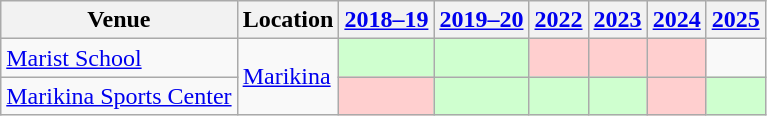<table class="wikitable sortable" style="text-align:center">
<tr>
<th>Venue</th>
<th>Location</th>
<th><a href='#'>2018–19</a></th>
<th><a href='#'>2019–20</a></th>
<th><a href='#'>2022</a></th>
<th><a href='#'>2023</a></th>
<th><a href='#'>2024</a></th>
<th><a href='#'>2025</a></th>
</tr>
<tr>
<td align=left><a href='#'>Marist School</a> <br> </td>
<td align=left rowspan=2><a href='#'>Marikina</a></td>
<td bgcolor="CFFFCF"></td>
<td bgcolor="CFFFCF"></td>
<td bgcolor="FFCFCF"></td>
<td bgcolor="FFCFCF"></td>
<td bgcolor="FFCFCF"></td>
<td></td>
</tr>
<tr>
<td align=left><a href='#'>Marikina Sports Center</a></td>
<td bgcolor="FFCFCF"></td>
<td bgcolor="CFFFCF"></td>
<td bgcolor="CFFFCF"></td>
<td bgcolor="CFFFCF"></td>
<td bgcolor="FFCFCF"></td>
<td bgcolor="CFFFCF"></td>
</tr>
</table>
